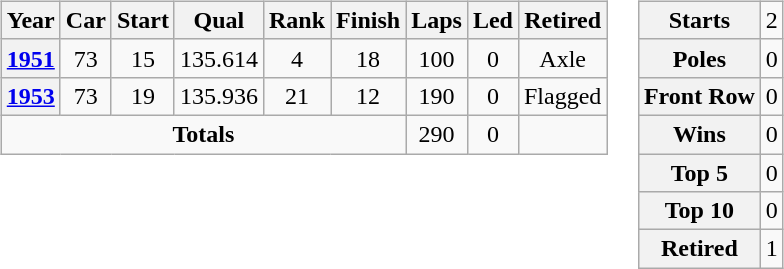<table>
<tr ---- valign="top">
<td><br><table class="wikitable" style="text-align:center">
<tr>
<th>Year</th>
<th>Car</th>
<th>Start</th>
<th>Qual</th>
<th>Rank</th>
<th>Finish</th>
<th>Laps</th>
<th>Led</th>
<th>Retired</th>
</tr>
<tr>
<th><a href='#'>1951</a></th>
<td>73</td>
<td>15</td>
<td>135.614</td>
<td>4</td>
<td>18</td>
<td>100</td>
<td>0</td>
<td>Axle</td>
</tr>
<tr>
<th><a href='#'>1953</a></th>
<td>73</td>
<td>19</td>
<td>135.936</td>
<td>21</td>
<td>12</td>
<td>190</td>
<td>0</td>
<td>Flagged</td>
</tr>
<tr>
<td colspan="6"><strong>Totals</strong></td>
<td>290</td>
<td>0</td>
<td></td>
</tr>
</table>
</td>
<td><br><table class="wikitable" style="text-align:center">
<tr>
<th>Starts</th>
<td>2</td>
</tr>
<tr>
<th>Poles</th>
<td>0</td>
</tr>
<tr>
<th>Front Row</th>
<td>0</td>
</tr>
<tr>
<th>Wins</th>
<td>0</td>
</tr>
<tr>
<th>Top 5</th>
<td>0</td>
</tr>
<tr>
<th>Top 10</th>
<td>0</td>
</tr>
<tr>
<th>Retired</th>
<td>1</td>
</tr>
</table>
</td>
</tr>
</table>
